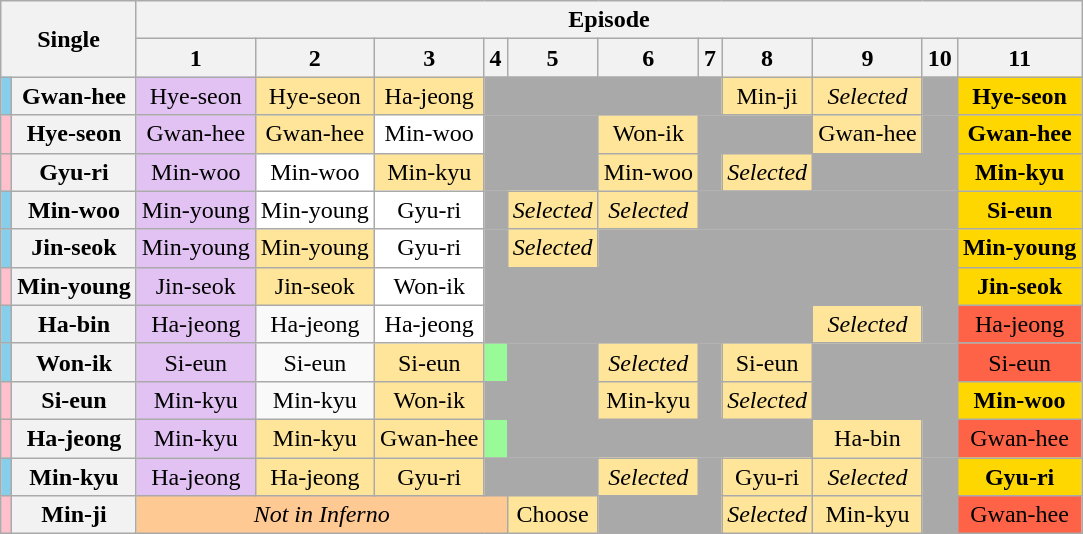<table class="wikitable" style="text-align:center">
<tr>
<th colspan="2" rowspan="2">Single</th>
<th colspan="14">Episode</th>
</tr>
<tr>
<th>1</th>
<th>2</th>
<th>3</th>
<th>4</th>
<th>5</th>
<th>6</th>
<th>7</th>
<th>8</th>
<th>9</th>
<th>10</th>
<th>11</th>
</tr>
<tr>
<td style="background:skyblue"></td>
<th>Gwan-hee</th>
<td style="background:#e1c2f3">Hye-seon</td>
<td style="background:#ffe599">Hye-seon</td>
<td style="background:#ffe599">Ha-jeong</td>
<td colspan="4" style="background:darkgrey"></td>
<td style="background:#ffe599">Min-ji</td>
<td style="background:#ffe599"><em>Selected</em></td>
<td style="background:darkgrey"></td>
<td style="background:gold"><strong>Hye-seon</strong></td>
</tr>
<tr>
<td style="background:pink"></td>
<th>Hye-seon</th>
<td style="background:#e1c2f3">Gwan-hee</td>
<td style="background:#ffe599">Gwan-hee</td>
<td style="background:white">Min-woo</td>
<td colspan="2" style="background:darkgrey"></td>
<td style="background:#ffe599">Won-ik</td>
<td colspan="2" style="background:darkgrey"></td>
<td style="background:#ffe599">Gwan-hee</td>
<td style="background:darkgrey"></td>
<td style="background:gold"><strong>Gwan-hee</strong></td>
</tr>
<tr>
<td style="background:pink"></td>
<th>Gyu-ri</th>
<td style="background:#e1c2f3">Min-woo</td>
<td style="background:white">Min-woo</td>
<td style="background:#ffe599">Min-kyu</td>
<td colspan="2" style="background:darkgrey"></td>
<td style="background:#ffe599">Min-woo</td>
<td style="background:darkgrey"></td>
<td style="background:#ffe599"><em>Selected</em></td>
<td colspan="2" style="background:darkgrey"></td>
<td style="background:gold"><strong>Min-kyu</strong></td>
</tr>
<tr>
<td style="background:skyblue"></td>
<th>Min-woo</th>
<td style="background:#e1c2f3">Min-young</td>
<td style="background:white">Min-young</td>
<td style="background:white">Gyu-ri</td>
<td style="background:darkgrey"></td>
<td style="background:#ffe599"><em>Selected</em></td>
<td style="background:#ffe599"><em>Selected</em></td>
<td colspan="4" style="background:darkgrey"></td>
<td style="background:gold"><strong>Si-eun</strong></td>
</tr>
<tr>
<td style="background:skyblue"></td>
<th>Jin-seok</th>
<td style="background:#e1c2f3">Min-young</td>
<td style="background:#ffe599">Min-young</td>
<td style="background:white">Gyu-ri</td>
<td style="background:darkgrey"></td>
<td style="background:#ffe599"><em>Selected</em></td>
<td colspan="5" style="background:darkgrey"></td>
<td style="background:gold"><strong>Min-young</strong></td>
</tr>
<tr>
<td style="background:pink"></td>
<th>Min-young</th>
<td style="background:#e1c2f3">Jin-seok</td>
<td style="background:#ffe599">Jin-seok</td>
<td style="background:white">Won-ik</td>
<td colspan="7" style="background:darkgrey"></td>
<td style="background:gold"><strong>Jin-seok</strong></td>
</tr>
<tr>
<td style="background:skyblue"></td>
<th>Ha-bin</th>
<td style="background:#e1c2f3">Ha-jeong</td>
<td style="background:#white">Ha-jeong</td>
<td style="background:white">Ha-jeong</td>
<td colspan="5" style="background:darkgrey"></td>
<td style="background:#ffe599"><em>Selected</em></td>
<td style="background:darkgrey"></td>
<td style="background:tomato">Ha-jeong</td>
</tr>
<tr>
<td style="background:skyblue"></td>
<th>Won-ik</th>
<td style="background:#e1c2f3">Si-eun</td>
<td style="background:#white">Si-eun</td>
<td style="background:#ffe599">Si-eun</td>
<td style="background:palegreen"></td>
<td style="background:darkgrey"></td>
<td style="background:#ffe599"><em>Selected</em></td>
<td style="background:darkgrey"></td>
<td style="background:#ffe599">Si-eun</td>
<td colspan="2" style="background:darkgrey"></td>
<td style="background:tomato">Si-eun</td>
</tr>
<tr>
<td style="background:pink"></td>
<th>Si-eun</th>
<td style="background:#e1c2f3">Min-kyu</td>
<td style="background:#white">Min-kyu</td>
<td style="background:#ffe599">Won-ik</td>
<td colspan="2" style="background:darkgrey"></td>
<td style="background:#ffe599">Min-kyu</td>
<td style="background:darkgrey"></td>
<td style="background:#ffe599"><em>Selected</em></td>
<td colspan="2" style="background:darkgrey"></td>
<td style="background:gold"><strong>Min-woo</strong></td>
</tr>
<tr>
<td style="background:pink"></td>
<th>Ha-jeong</th>
<td style="background:#e1c2f3">Min-kyu</td>
<td style="background:#ffe599">Min-kyu</td>
<td style="background:#ffe599">Gwan-hee</td>
<td style="background:palegreen"></td>
<td colspan="4" style="background:darkgrey"></td>
<td style="background:#ffe599">Ha-bin</td>
<td style="background:darkgrey"></td>
<td style="background:tomato">Gwan-hee</td>
</tr>
<tr>
<td style="background:skyblue"></td>
<th>Min-kyu</th>
<td style="background:#e1c2f3">Ha-jeong</td>
<td style="background:#ffe599">Ha-jeong</td>
<td style="background:#ffe599">Gyu-ri</td>
<td colspan="2" style="background:darkgrey"></td>
<td style="background:#ffe599"><em>Selected</em></td>
<td style="background:darkgrey"></td>
<td style="background:#ffe599">Gyu-ri</td>
<td style="background:#ffe599"><em>Selected</em></td>
<td style="background:darkgrey"></td>
<td style="background:gold"><strong>Gyu-ri</strong></td>
</tr>
<tr>
<td style="background:pink"></td>
<th>Min-ji</th>
<td colspan="4" style="background:#ffc993"><em>Not in Inferno</em></td>
<td style="background:#ffe599">Choose</td>
<td colspan="2" style="background:darkgrey"></td>
<td style="background:#ffe599"><em>Selected</em></td>
<td style="background:#ffe599">Min-kyu</td>
<td style="background:darkgrey"></td>
<td style="background:tomato">Gwan-hee</td>
</tr>
</table>
